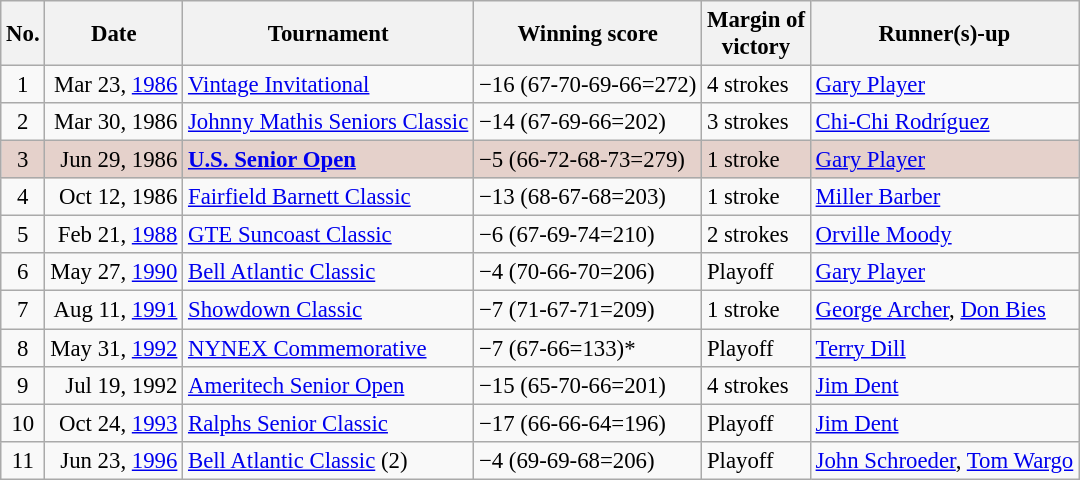<table class="wikitable" style="font-size:95%;">
<tr>
<th>No.</th>
<th>Date</th>
<th>Tournament</th>
<th>Winning score</th>
<th>Margin of<br>victory</th>
<th>Runner(s)-up</th>
</tr>
<tr>
<td align=center>1</td>
<td align=right>Mar 23, <a href='#'>1986</a></td>
<td><a href='#'>Vintage Invitational</a></td>
<td>−16 (67-70-69-66=272)</td>
<td>4 strokes</td>
<td> <a href='#'>Gary Player</a></td>
</tr>
<tr>
<td align=center>2</td>
<td align=right>Mar 30, 1986</td>
<td><a href='#'>Johnny Mathis Seniors Classic</a></td>
<td>−14 (67-69-66=202)</td>
<td>3 strokes</td>
<td> <a href='#'>Chi-Chi Rodríguez</a></td>
</tr>
<tr style="background:#e5d1cb;">
<td align=center>3</td>
<td align=right>Jun 29, 1986</td>
<td><strong><a href='#'>U.S. Senior Open</a></strong></td>
<td>−5 (66-72-68-73=279)</td>
<td>1 stroke</td>
<td> <a href='#'>Gary Player</a></td>
</tr>
<tr>
<td align=center>4</td>
<td align=right>Oct 12, 1986</td>
<td><a href='#'>Fairfield Barnett Classic</a></td>
<td>−13 (68-67-68=203)</td>
<td>1 stroke</td>
<td> <a href='#'>Miller Barber</a></td>
</tr>
<tr>
<td align=center>5</td>
<td align=right>Feb 21, <a href='#'>1988</a></td>
<td><a href='#'>GTE Suncoast Classic</a></td>
<td>−6 (67-69-74=210)</td>
<td>2 strokes</td>
<td> <a href='#'>Orville Moody</a></td>
</tr>
<tr>
<td align=center>6</td>
<td align=right>May 27, <a href='#'>1990</a></td>
<td><a href='#'>Bell Atlantic Classic</a></td>
<td>−4 (70-66-70=206)</td>
<td>Playoff</td>
<td> <a href='#'>Gary Player</a></td>
</tr>
<tr>
<td align=center>7</td>
<td align=right>Aug 11, <a href='#'>1991</a></td>
<td><a href='#'>Showdown Classic</a></td>
<td>−7 (71-67-71=209)</td>
<td>1 stroke</td>
<td> <a href='#'>George Archer</a>,  <a href='#'>Don Bies</a></td>
</tr>
<tr>
<td align=center>8</td>
<td align=right>May 31, <a href='#'>1992</a></td>
<td><a href='#'>NYNEX Commemorative</a></td>
<td>−7 (67-66=133)*</td>
<td>Playoff</td>
<td> <a href='#'>Terry Dill</a></td>
</tr>
<tr>
<td align=center>9</td>
<td align=right>Jul 19, 1992</td>
<td><a href='#'>Ameritech Senior Open</a></td>
<td>−15 (65-70-66=201)</td>
<td>4 strokes</td>
<td> <a href='#'>Jim Dent</a></td>
</tr>
<tr>
<td align=center>10</td>
<td align=right>Oct 24, <a href='#'>1993</a></td>
<td><a href='#'>Ralphs Senior Classic</a></td>
<td>−17 (66-66-64=196)</td>
<td>Playoff</td>
<td> <a href='#'>Jim Dent</a></td>
</tr>
<tr>
<td align=center>11</td>
<td align=right>Jun 23, <a href='#'>1996</a></td>
<td><a href='#'>Bell Atlantic Classic</a> (2)</td>
<td>−4 (69-69-68=206)</td>
<td>Playoff</td>
<td> <a href='#'>John Schroeder</a>,  <a href='#'>Tom Wargo</a></td>
</tr>
</table>
